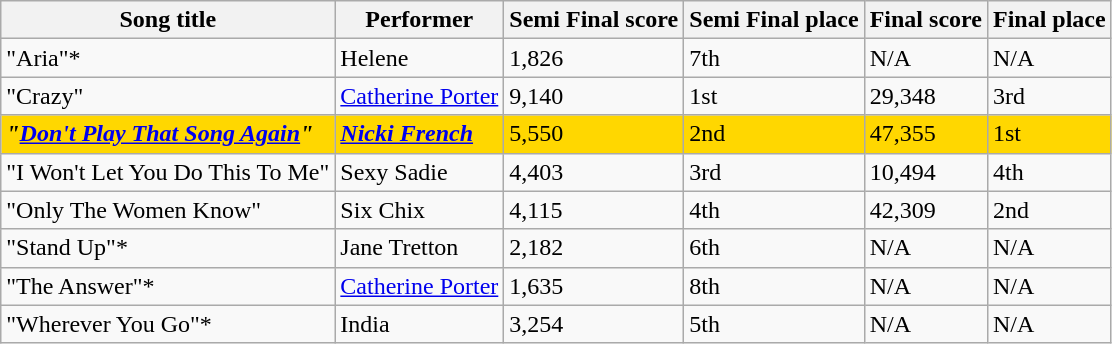<table class="sortable wikitable">
<tr>
<th>Song title</th>
<th>Performer</th>
<th>Semi Final score</th>
<th>Semi Final place</th>
<th>Final score</th>
<th>Final place</th>
</tr>
<tr>
<td>"Aria"*</td>
<td>Helene</td>
<td>1,826</td>
<td>7th</td>
<td>N/A</td>
<td>N/A</td>
</tr>
<tr>
<td>"Crazy"</td>
<td><a href='#'>Catherine Porter</a></td>
<td>9,140</td>
<td>1st</td>
<td>29,348</td>
<td>3rd</td>
</tr>
<tr style="background:gold;">
<td><strong><em>"<a href='#'>Don't Play That Song Again</a>"</em></strong></td>
<td><strong><em><a href='#'>Nicki French</a></em></strong></td>
<td>5,550</td>
<td>2nd</td>
<td>47,355</td>
<td>1st</td>
</tr>
<tr>
<td>"I Won't Let You Do This To Me"</td>
<td>Sexy Sadie</td>
<td>4,403</td>
<td>3rd</td>
<td>10,494</td>
<td>4th</td>
</tr>
<tr>
<td>"Only The Women Know"</td>
<td>Six Chix</td>
<td>4,115</td>
<td>4th</td>
<td>42,309</td>
<td>2nd</td>
</tr>
<tr>
<td>"Stand Up"*</td>
<td>Jane Tretton</td>
<td>2,182</td>
<td>6th</td>
<td>N/A</td>
<td>N/A</td>
</tr>
<tr>
<td>"The Answer"*</td>
<td><a href='#'>Catherine Porter</a></td>
<td>1,635</td>
<td>8th</td>
<td>N/A</td>
<td>N/A</td>
</tr>
<tr>
<td>"Wherever You Go"*</td>
<td>India</td>
<td>3,254</td>
<td>5th</td>
<td>N/A</td>
<td>N/A</td>
</tr>
</table>
